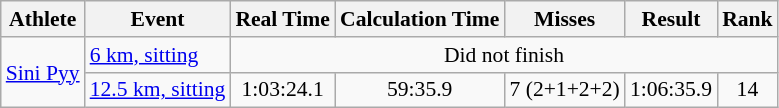<table class="wikitable" style="font-size:90%">
<tr>
<th>Athlete</th>
<th>Event</th>
<th>Real Time</th>
<th>Calculation Time</th>
<th>Misses</th>
<th>Result</th>
<th>Rank</th>
</tr>
<tr align=center>
<td align=left rowspan=2><a href='#'>Sini Pyy</a></td>
<td align=left><a href='#'>6 km, sitting</a></td>
<td colspan=5>Did not finish</td>
</tr>
<tr align=center>
<td align=left><a href='#'>12.5 km, sitting</a></td>
<td>1:03:24.1</td>
<td>59:35.9</td>
<td>7 (2+1+2+2)</td>
<td>1:06:35.9</td>
<td>14</td>
</tr>
</table>
